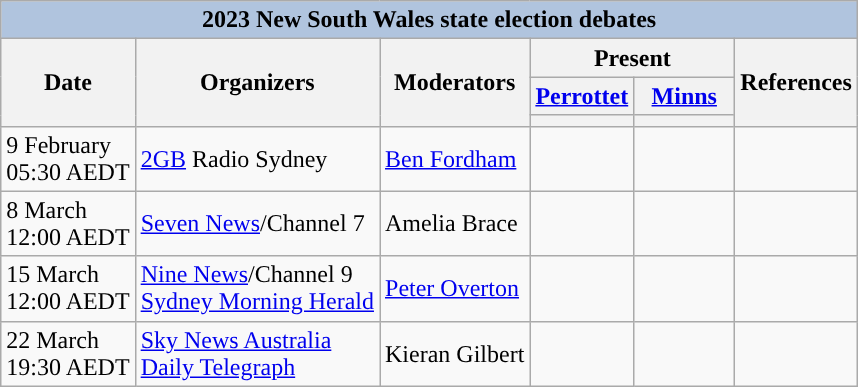<table class="wikitable"; text-align:center">
<tr>
<th style="background:#B0C4DE;" colspan="6">2023 New South Wales state election debates</th>
</tr>
<tr>
<th style="white-space:nowrap;" rowspan="3">Date</th>
<th rowspan="3">Organizers</th>
<th rowspan="3">Moderators</th>
<th scope="col" colspan="2"> Present</th>
<th rowspan="3">References</th>
</tr>
<tr>
<th scope="col" style="width:60px;"><a href='#'>Perrottet</a></th>
<th scope="col" style="width:60px;"><a href='#'>Minns</a></th>
</tr>
<tr>
<th style="background:"></th>
<th style="background:"></th>
</tr>
<tr>
<td style="white-space:nowrap;text-align:left;">9 February<br>05:30 AEDT</td>
<td style="white-space:nowrap;text-align:left;"><a href='#'>2GB</a> Radio Sydney</td>
<td style="white-space:nowrap;text-align:left;"><a href='#'>Ben Fordham</a></td>
<td></td>
<td></td>
<td></td>
</tr>
<tr>
<td style="white-space:nowrap;text-align:left;">8 March<br>12:00 AEDT</td>
<td style="white-space:nowrap;text-align:left;"><a href='#'>Seven News</a>/Channel 7</td>
<td style="white-space:nowrap;text-align:left;">Amelia Brace</td>
<td></td>
<td></td>
<td></td>
</tr>
<tr>
<td style="white-space:nowrap;text-align:left;">15 March<br>12:00 AEDT</td>
<td style="white-space:nowrap;text-align:left;"><a href='#'>Nine News</a>/Channel 9<br><a href='#'>Sydney Morning Herald</a></td>
<td style="white-space:nowrap;text-align:left;"><a href='#'>Peter Overton</a></td>
<td></td>
<td></td>
<td></td>
</tr>
<tr>
<td style="white-space:nowrap;text-align:left;">22 March<br>19:30 AEDT</td>
<td style="white-space:nowrap;text-align:left;"><a href='#'>Sky News Australia</a><br><a href='#'>Daily Telegraph</a></td>
<td style="white-space:nowrap;text-align:left;">Kieran Gilbert</td>
<td></td>
<td></td>
<td></td>
</tr>
</table>
